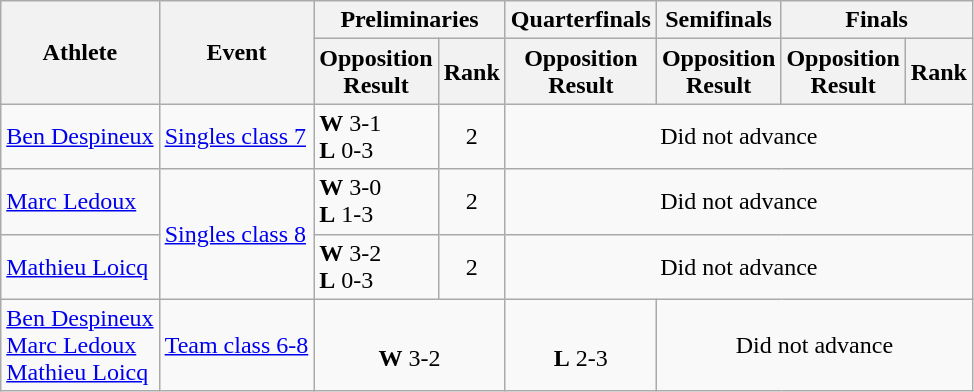<table class=wikitable>
<tr>
<th rowspan="2">Athlete</th>
<th rowspan="2">Event</th>
<th colspan="2">Preliminaries</th>
<th>Quarterfinals</th>
<th>Semifinals</th>
<th colspan="2">Finals</th>
</tr>
<tr>
<th>Opposition <br> Result</th>
<th>Rank</th>
<th>Opposition <br> Result</th>
<th>Opposition <br> Result</th>
<th>Opposition <br> Result</th>
<th>Rank</th>
</tr>
<tr>
<td><a href='#'>Ben Despineux</a></td>
<td><a href='#'>Singles class 7</a></td>
<td align="left"> <strong>W</strong> 3-1 <br>  <strong>L</strong> 0-3</td>
<td align="center">2</td>
<td align="center" colspan=4>Did not advance</td>
</tr>
<tr>
<td><a href='#'>Marc Ledoux</a></td>
<td rowspan="2"><a href='#'>Singles class 8</a></td>
<td align="left"> <strong>W</strong> 3-0 <br>  <strong>L</strong> 1-3</td>
<td align="center">2</td>
<td align="center" colspan=4>Did not advance</td>
</tr>
<tr>
<td><a href='#'>Mathieu Loicq</a></td>
<td align="left"> <strong>W</strong> 3-2 <br>  <strong>L</strong> 0-3</td>
<td align="center">2</td>
<td align="center" colspan=4>Did not advance</td>
</tr>
<tr>
<td><a href='#'>Ben Despineux</a><br><a href='#'>Marc Ledoux</a><br><a href='#'>Mathieu Loicq</a></td>
<td><a href='#'>Team class 6-8</a></td>
<td align="center" colspan=2> <br> <strong>W</strong> 3-2</td>
<td align="center"> <br> <strong>L</strong> 2-3</td>
<td align="center" colspan=3>Did not advance</td>
</tr>
</table>
